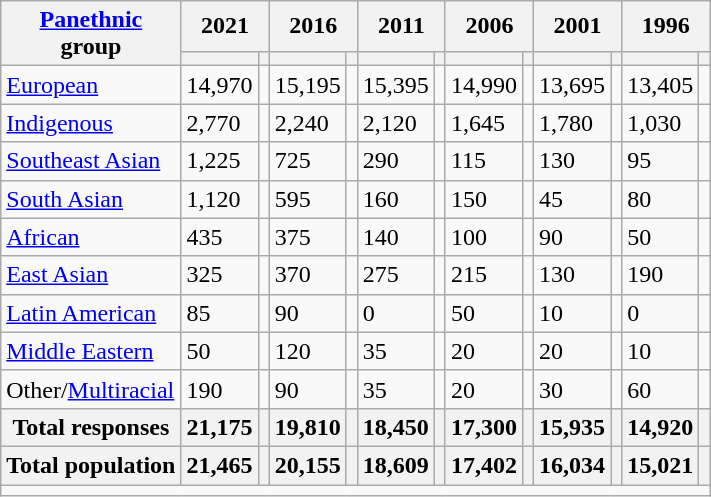<table class="wikitable collapsible sortable">
<tr>
<th rowspan="2"><a href='#'>Panethnic</a><br>group</th>
<th colspan="2">2021</th>
<th colspan="2">2016</th>
<th colspan="2">2011</th>
<th colspan="2">2006</th>
<th colspan="2">2001</th>
<th colspan="2">1996</th>
</tr>
<tr>
<th><a href='#'></a></th>
<th></th>
<th></th>
<th></th>
<th></th>
<th></th>
<th></th>
<th></th>
<th></th>
<th></th>
<th></th>
<th></th>
</tr>
<tr>
<td><a href='#'>European</a></td>
<td>14,970</td>
<td></td>
<td>15,195</td>
<td></td>
<td>15,395</td>
<td></td>
<td>14,990</td>
<td></td>
<td>13,695</td>
<td></td>
<td>13,405</td>
<td></td>
</tr>
<tr>
<td><a href='#'>Indigenous</a></td>
<td>2,770</td>
<td></td>
<td>2,240</td>
<td></td>
<td>2,120</td>
<td></td>
<td>1,645</td>
<td></td>
<td>1,780</td>
<td></td>
<td>1,030</td>
<td></td>
</tr>
<tr>
<td><a href='#'>Southeast Asian</a></td>
<td>1,225</td>
<td></td>
<td>725</td>
<td></td>
<td>290</td>
<td></td>
<td>115</td>
<td></td>
<td>130</td>
<td></td>
<td>95</td>
<td></td>
</tr>
<tr>
<td><a href='#'>South Asian</a></td>
<td>1,120</td>
<td></td>
<td>595</td>
<td></td>
<td>160</td>
<td></td>
<td>150</td>
<td></td>
<td>45</td>
<td></td>
<td>80</td>
<td></td>
</tr>
<tr>
<td><a href='#'>African</a></td>
<td>435</td>
<td></td>
<td>375</td>
<td></td>
<td>140</td>
<td></td>
<td>100</td>
<td></td>
<td>90</td>
<td></td>
<td>50</td>
<td></td>
</tr>
<tr>
<td><a href='#'>East Asian</a></td>
<td>325</td>
<td></td>
<td>370</td>
<td></td>
<td>275</td>
<td></td>
<td>215</td>
<td></td>
<td>130</td>
<td></td>
<td>190</td>
<td></td>
</tr>
<tr>
<td><a href='#'>Latin American</a></td>
<td>85</td>
<td></td>
<td>90</td>
<td></td>
<td>0</td>
<td></td>
<td>50</td>
<td></td>
<td>10</td>
<td></td>
<td>0</td>
<td></td>
</tr>
<tr>
<td><a href='#'>Middle Eastern</a></td>
<td>50</td>
<td></td>
<td>120</td>
<td></td>
<td>35</td>
<td></td>
<td>20</td>
<td></td>
<td>20</td>
<td></td>
<td>10</td>
<td></td>
</tr>
<tr>
<td>Other/<a href='#'>Multiracial</a></td>
<td>190</td>
<td></td>
<td>90</td>
<td></td>
<td>35</td>
<td></td>
<td>20</td>
<td></td>
<td>30</td>
<td></td>
<td>60</td>
<td></td>
</tr>
<tr>
<th>Total responses</th>
<th>21,175</th>
<th></th>
<th>19,810</th>
<th></th>
<th>18,450</th>
<th></th>
<th>17,300</th>
<th></th>
<th>15,935</th>
<th></th>
<th>14,920</th>
<th></th>
</tr>
<tr>
<th>Total population</th>
<th>21,465</th>
<th></th>
<th>20,155</th>
<th></th>
<th>18,609</th>
<th></th>
<th>17,402</th>
<th></th>
<th>16,034</th>
<th></th>
<th>15,021</th>
<th></th>
</tr>
<tr class="sortbottom">
<td colspan="15"></td>
</tr>
</table>
